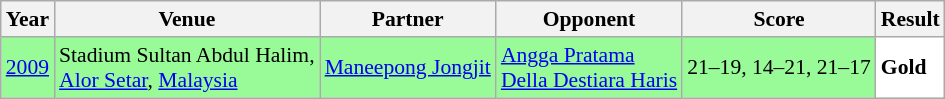<table class="sortable wikitable" style="font-size: 90%;">
<tr>
<th>Year</th>
<th>Venue</th>
<th>Partner</th>
<th>Opponent</th>
<th>Score</th>
<th>Result</th>
</tr>
<tr style="background:#98FB98">
<td align="center"><a href='#'>2009</a></td>
<td align="left">Stadium Sultan Abdul Halim,<br> <a href='#'>Alor Setar</a>, <a href='#'>Malaysia</a></td>
<td align="left"> <a href='#'>Maneepong Jongjit</a></td>
<td align="left"> <a href='#'>Angga Pratama</a><br> <a href='#'>Della Destiara Haris</a></td>
<td align="left">21–19, 14–21, 21–17</td>
<td style="text-align:left; background:white"> <strong>Gold</strong></td>
</tr>
</table>
